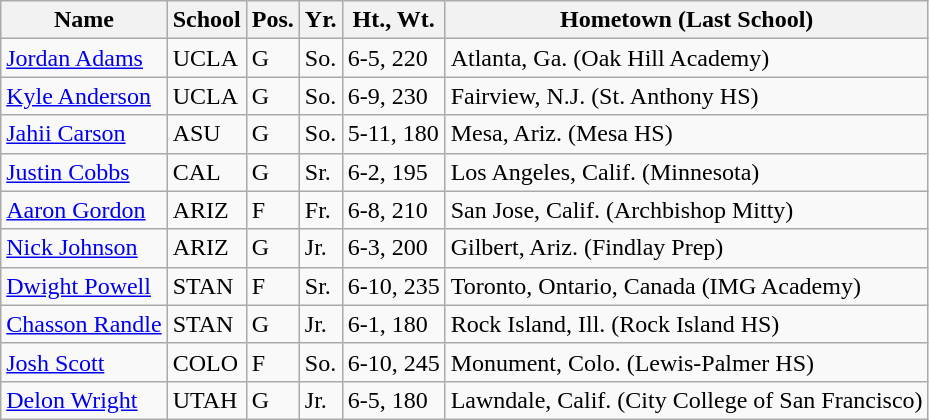<table class="wikitable">
<tr>
<th>Name</th>
<th>School</th>
<th>Pos.</th>
<th>Yr.</th>
<th>Ht., Wt.</th>
<th>Hometown (Last School)</th>
</tr>
<tr>
<td><a href='#'>Jordan Adams</a></td>
<td>UCLA</td>
<td>G</td>
<td>So.</td>
<td>6-5, 220</td>
<td>Atlanta, Ga. (Oak Hill Academy)</td>
</tr>
<tr>
<td><a href='#'>Kyle Anderson</a></td>
<td>UCLA</td>
<td>G</td>
<td>So.</td>
<td>6-9, 230</td>
<td>Fairview, N.J. (St. Anthony HS)</td>
</tr>
<tr>
<td><a href='#'>Jahii Carson</a></td>
<td>ASU</td>
<td>G</td>
<td>So.</td>
<td>5-11, 180</td>
<td>Mesa, Ariz. (Mesa HS)</td>
</tr>
<tr>
<td><a href='#'>Justin Cobbs</a></td>
<td>CAL</td>
<td>G</td>
<td>Sr.</td>
<td>6-2, 195</td>
<td>Los Angeles, Calif. (Minnesota)</td>
</tr>
<tr>
<td><a href='#'>Aaron Gordon</a></td>
<td>ARIZ</td>
<td>F</td>
<td>Fr.</td>
<td>6-8, 210</td>
<td>San Jose, Calif. (Archbishop Mitty)</td>
</tr>
<tr>
<td><a href='#'>Nick Johnson</a></td>
<td>ARIZ</td>
<td>G</td>
<td>Jr.</td>
<td>6-3, 200</td>
<td>Gilbert, Ariz. (Findlay Prep)</td>
</tr>
<tr>
<td><a href='#'>Dwight Powell</a></td>
<td>STAN</td>
<td>F</td>
<td>Sr.</td>
<td>6-10, 235</td>
<td>Toronto, Ontario, Canada (IMG Academy)</td>
</tr>
<tr>
<td><a href='#'>Chasson Randle</a></td>
<td>STAN</td>
<td>G</td>
<td>Jr.</td>
<td>6-1, 	180</td>
<td>Rock Island, Ill. (Rock Island HS)</td>
</tr>
<tr>
<td><a href='#'>Josh Scott</a></td>
<td>COLO</td>
<td>F</td>
<td>So.</td>
<td>6-10, 245</td>
<td>Monument, Colo. (Lewis-Palmer HS)</td>
</tr>
<tr>
<td><a href='#'>Delon Wright</a></td>
<td>UTAH</td>
<td>G</td>
<td>Jr.</td>
<td>6-5, 	180</td>
<td>Lawndale, Calif. (City College of San Francisco)</td>
</tr>
</table>
